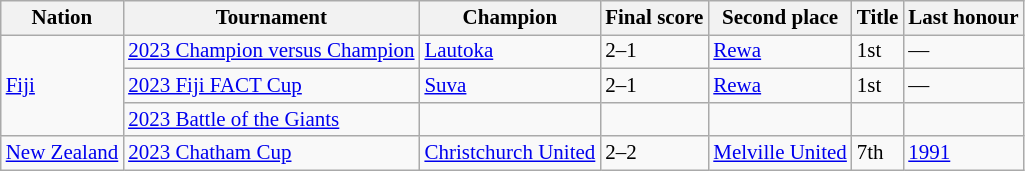<table class=wikitable style="font-size:14px">
<tr>
<th>Nation</th>
<th>Tournament</th>
<th>Champion</th>
<th>Final score</th>
<th>Second place</th>
<th data-sort-type="number">Title</th>
<th>Last honour</th>
</tr>
<tr>
<td rowspan=3> <a href='#'>Fiji</a></td>
<td><a href='#'>2023 Champion versus Champion</a></td>
<td><a href='#'>Lautoka</a></td>
<td>2–1 </td>
<td><a href='#'>Rewa</a></td>
<td>1st</td>
<td>—</td>
</tr>
<tr>
<td><a href='#'>2023 Fiji FACT Cup</a></td>
<td><a href='#'>Suva</a></td>
<td>2–1</td>
<td><a href='#'>Rewa</a></td>
<td>1st</td>
<td>—</td>
</tr>
<tr>
<td><a href='#'>2023 Battle of the Giants</a></td>
<td></td>
<td></td>
<td></td>
<td></td>
<td></td>
</tr>
<tr>
<td> <a href='#'>New Zealand</a></td>
<td><a href='#'>2023 Chatham Cup</a></td>
<td><a href='#'>Christchurch United</a></td>
<td>2–2 </td>
<td><a href='#'>Melville United</a></td>
<td>7th</td>
<td><a href='#'>1991</a></td>
</tr>
</table>
